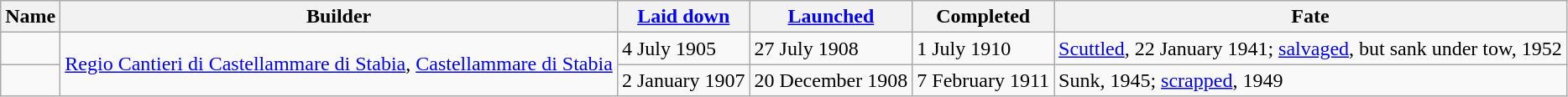<table class="wikitable plainrowheaders">
<tr>
<th scope="col">Name</th>
<th scope="col">Builder</th>
<th scope="col"><a href='#'>Laid down</a></th>
<th scope="col"><a href='#'>Launched</a></th>
<th scope="col">Completed</th>
<th scope="col">Fate</th>
</tr>
<tr>
<td scope="row"></td>
<td rowspan=2 valign=center><a href='#'>Regio Cantieri di Castellammare di Stabia</a>, <a href='#'>Castellammare di Stabia</a></td>
<td>4 July 1905</td>
<td>27 July 1908</td>
<td>1 July 1910</td>
<td><a href='#'>Scuttled</a>, 22 January 1941; <a href='#'>salvaged</a>, but sank under tow, 1952</td>
</tr>
<tr>
<td scope="row"></td>
<td>2 January 1907</td>
<td>20 December 1908</td>
<td>7 February 1911</td>
<td>Sunk, 1945; <a href='#'>scrapped</a>, 1949</td>
</tr>
</table>
